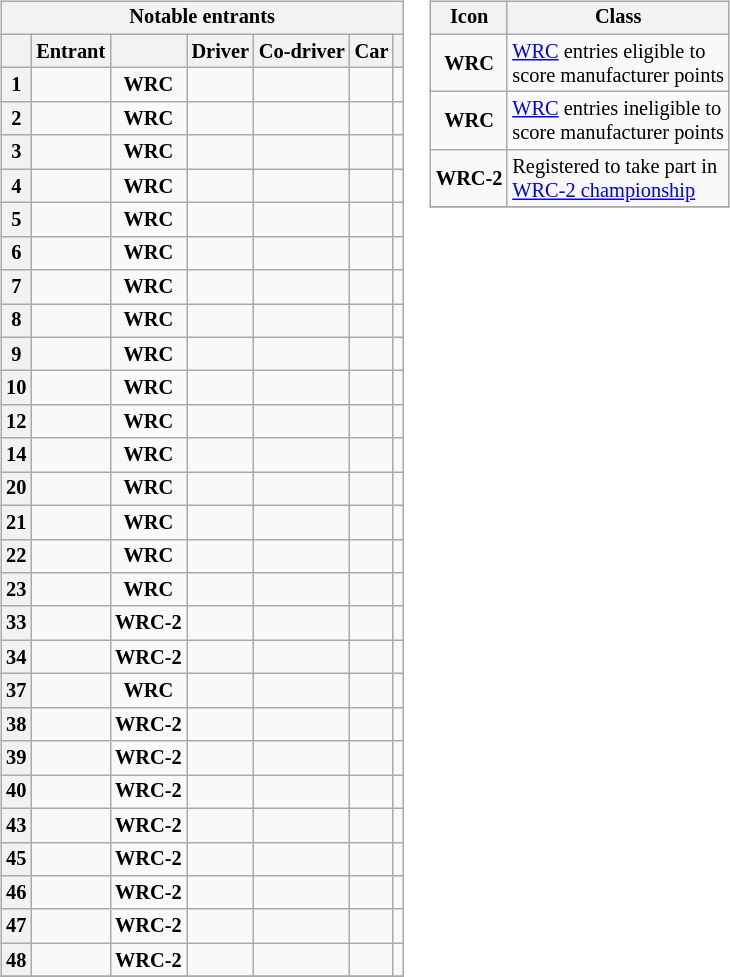<table>
<tr>
<td><br><table class="wikitable plainrowheaders sortable" style="font-size: 85%">
<tr>
<th scope=row colspan="7" style="text-align: center;"><strong>Notable entrants</strong></th>
</tr>
<tr>
<th scope=col></th>
<th scope=col>Entrant</th>
<th scope=col></th>
<th scope=col>Driver</th>
<th scope=col>Co-driver</th>
<th scope=col>Car</th>
<th scope=col></th>
</tr>
<tr>
<th scope=row style="text-align: center;">1</th>
<td></td>
<td align="center"><strong><span>WRC</span></strong></td>
<td></td>
<td></td>
<td></td>
<td align="center"></td>
</tr>
<tr>
<th scope=row style="text-align: center;">2</th>
<td></td>
<td align="center"><strong><span>WRC</span></strong></td>
<td></td>
<td></td>
<td></td>
<td align="center"></td>
</tr>
<tr>
<th scope=row style="text-align: center;">3</th>
<td></td>
<td align="center"><strong><span>WRC</span></strong></td>
<td></td>
<td></td>
<td></td>
<td align="center"></td>
</tr>
<tr>
<th scope=row style="text-align: center;">4</th>
<td></td>
<td align="center"><strong><span>WRC</span></strong></td>
<td></td>
<td></td>
<td></td>
<td align="center"></td>
</tr>
<tr>
<th scope=row style="text-align: center;">5</th>
<td></td>
<td align="center"><strong><span>WRC</span></strong></td>
<td></td>
<td></td>
<td></td>
<td align="center"></td>
</tr>
<tr>
<th scope=row style="text-align: center;">6</th>
<td></td>
<td align="center"><strong><span>WRC</span></strong></td>
<td></td>
<td></td>
<td></td>
<td align="center"></td>
</tr>
<tr>
<th scope=row style="text-align: center;">7</th>
<td></td>
<td align="center"><strong><span>WRC</span></strong></td>
<td></td>
<td></td>
<td></td>
<td align="center"></td>
</tr>
<tr>
<th scope=row style="text-align: center;">8</th>
<td></td>
<td align="center"><strong><span>WRC</span></strong></td>
<td></td>
<td></td>
<td></td>
<td align="center"></td>
</tr>
<tr>
<th scope=row style="text-align: center;">9</th>
<td></td>
<td align="center"><strong><span>WRC</span></strong></td>
<td></td>
<td></td>
<td></td>
<td align="center"></td>
</tr>
<tr>
<th scope=row style="text-align: center;">10</th>
<td></td>
<td align="center"><strong><span>WRC</span></strong></td>
<td></td>
<td></td>
<td></td>
<td align="center"></td>
</tr>
<tr>
<th scope=row style="text-align: center;">12</th>
<td></td>
<td align="center"><strong><span>WRC</span></strong></td>
<td></td>
<td></td>
<td></td>
<td align="center"></td>
</tr>
<tr>
<th scope=row style="text-align: center;">14</th>
<td></td>
<td align="center"><strong><span>WRC</span></strong></td>
<td></td>
<td></td>
<td></td>
<td align="center"></td>
</tr>
<tr>
<th scope=row style="text-align: center;">20</th>
<td></td>
<td align="center"><strong><span>WRC</span></strong></td>
<td></td>
<td></td>
<td></td>
<td align="center"></td>
</tr>
<tr>
<th scope=row style="text-align: center;">21</th>
<td></td>
<td align="center"><strong><span>WRC</span></strong></td>
<td></td>
<td></td>
<td></td>
<td align="center"></td>
</tr>
<tr>
<th scope=row style="text-align: center;">22</th>
<td></td>
<td align="center"><strong><span>WRC</span></strong></td>
<td></td>
<td></td>
<td></td>
<td align="center"></td>
</tr>
<tr>
<th scope=row style="text-align: center;">23</th>
<td></td>
<td align="center"><strong><span>WRC</span></strong></td>
<td></td>
<td></td>
<td></td>
<td align="center"></td>
</tr>
<tr>
<th scope=row style="text-align: center;">33</th>
<td></td>
<td align="center"><strong><span>WRC-2</span></strong></td>
<td></td>
<td></td>
<td></td>
<td align="center"></td>
</tr>
<tr>
<th scope=row style="text-align: center;">34</th>
<td></td>
<td align="center"><strong><span>WRC-2</span></strong></td>
<td></td>
<td></td>
<td></td>
<td align="center"></td>
</tr>
<tr>
<th scope=row style="text-align: center;">37</th>
<td></td>
<td align="center"><strong><span>WRC</span></strong></td>
<td></td>
<td></td>
<td></td>
<td align="center"></td>
</tr>
<tr>
<th scope=row style="text-align: center;">38</th>
<td></td>
<td align="center"><strong><span>WRC-2</span></strong></td>
<td></td>
<td></td>
<td></td>
<td align="center"></td>
</tr>
<tr>
<th scope=row style="text-align: center;">39</th>
<td></td>
<td align="center"><strong><span>WRC-2</span></strong></td>
<td></td>
<td></td>
<td></td>
<td align="center"></td>
</tr>
<tr>
<th scope=row style="text-align: center;">40</th>
<td></td>
<td align="center"><strong><span>WRC-2</span></strong></td>
<td></td>
<td></td>
<td></td>
<td align="center"></td>
</tr>
<tr>
<th scope=row style="text-align: center;">43</th>
<td></td>
<td align="center"><strong><span>WRC-2</span></strong></td>
<td></td>
<td></td>
<td></td>
<td align="center"></td>
</tr>
<tr>
<th scope=row style="text-align: center;">45</th>
<td></td>
<td align="center"><strong><span>WRC-2</span></strong></td>
<td></td>
<td></td>
<td></td>
<td align="center"></td>
</tr>
<tr>
<th scope=row style="text-align: center;">46</th>
<td></td>
<td align="center"><strong><span>WRC-2</span></strong></td>
<td></td>
<td></td>
<td></td>
<td align="center"></td>
</tr>
<tr>
<th scope=row style="text-align: center;">47</th>
<td></td>
<td align="center"><strong><span>WRC-2</span></strong></td>
<td></td>
<td></td>
<td></td>
<td align="center"></td>
</tr>
<tr>
<th scope=row style="text-align: center;">48</th>
<td></td>
<td align="center"><strong><span>WRC-2</span></strong></td>
<td></td>
<td></td>
<td></td>
<td align="center"></td>
</tr>
<tr>
</tr>
</table>
</td>
<td valign="top"><br><table align="right" class="wikitable" style="font-size: 85%;">
<tr>
<th>Icon</th>
<th>Class</th>
</tr>
<tr>
<td align="center"><strong><span>WRC</span></strong></td>
<td><a href='#'>WRC</a> entries eligible to<br>score manufacturer points</td>
</tr>
<tr>
<td align="center"><strong><span>WRC</span></strong></td>
<td><a href='#'>WRC</a> entries ineligible to<br>score manufacturer points</td>
</tr>
<tr>
<td align="center"><strong><span>WRC-2</span></strong></td>
<td>Registered to take part in<br><a href='#'>WRC-2 championship</a></td>
</tr>
<tr>
</tr>
</table>
</td>
</tr>
</table>
